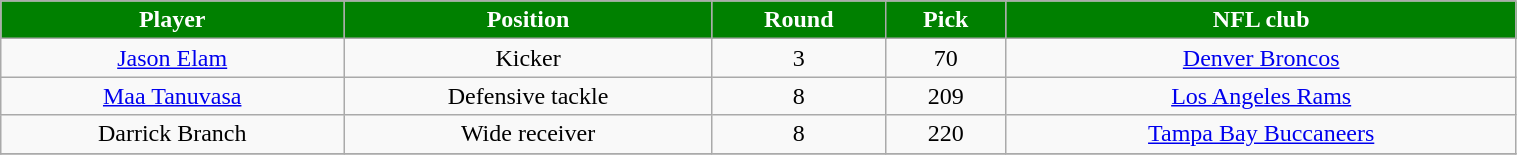<table class="wikitable" width="80%">
<tr align="center"  style="background:green;color:#FFFFFF;">
<td><strong>Player</strong></td>
<td><strong>Position</strong></td>
<td><strong>Round</strong></td>
<td><strong>Pick</strong></td>
<td><strong>NFL club</strong></td>
</tr>
<tr align="center" bgcolor="">
<td><a href='#'>Jason Elam</a></td>
<td>Kicker</td>
<td>3</td>
<td>70</td>
<td><a href='#'>Denver Broncos</a></td>
</tr>
<tr align="center" bgcolor="">
<td><a href='#'>Maa Tanuvasa</a></td>
<td>Defensive tackle</td>
<td>8</td>
<td>209</td>
<td><a href='#'>Los Angeles Rams</a></td>
</tr>
<tr align="center" bgcolor="">
<td>Darrick Branch</td>
<td>Wide receiver</td>
<td>8</td>
<td>220</td>
<td><a href='#'>Tampa Bay Buccaneers</a></td>
</tr>
<tr align="center" bgcolor="">
</tr>
</table>
